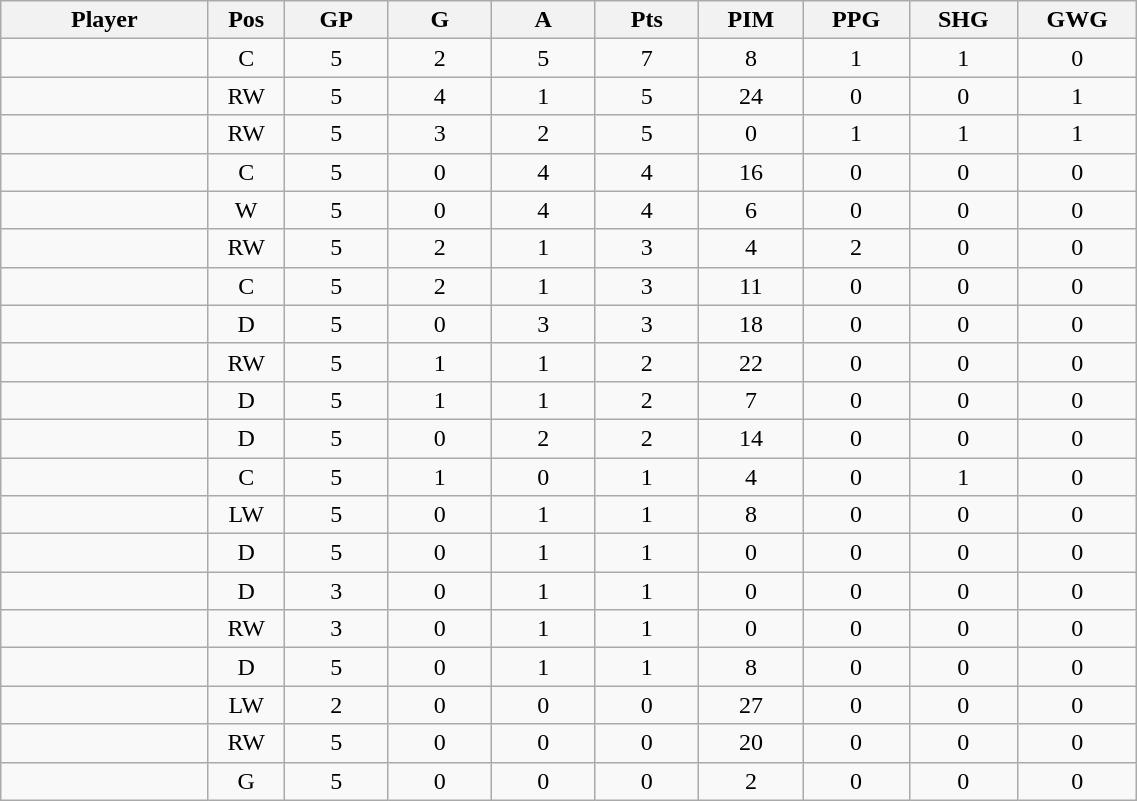<table class="wikitable sortable" width="60%">
<tr ALIGN="center">
<th bgcolor="#DDDDFF" width="10%">Player</th>
<th bgcolor="#DDDDFF" width="3%" title="Position">Pos</th>
<th bgcolor="#DDDDFF" width="5%" title="Games played">GP</th>
<th bgcolor="#DDDDFF" width="5%" title="Goals">G</th>
<th bgcolor="#DDDDFF" width="5%" title="Assists">A</th>
<th bgcolor="#DDDDFF" width="5%" title="Points">Pts</th>
<th bgcolor="#DDDDFF" width="5%" title="Penalties in Minutes">PIM</th>
<th bgcolor="#DDDDFF" width="5%" title="Power Play Goals">PPG</th>
<th bgcolor="#DDDDFF" width="5%" title="Short-handed Goals">SHG</th>
<th bgcolor="#DDDDFF" width="5%" title="Game-winning Goals">GWG</th>
</tr>
<tr align="center">
<td align="right"></td>
<td>C</td>
<td>5</td>
<td>2</td>
<td>5</td>
<td>7</td>
<td>8</td>
<td>1</td>
<td>1</td>
<td>0</td>
</tr>
<tr align="center">
<td align="right"></td>
<td>RW</td>
<td>5</td>
<td>4</td>
<td>1</td>
<td>5</td>
<td>24</td>
<td>0</td>
<td>0</td>
<td>1</td>
</tr>
<tr align="center">
<td align="right"></td>
<td>RW</td>
<td>5</td>
<td>3</td>
<td>2</td>
<td>5</td>
<td>0</td>
<td>1</td>
<td>1</td>
<td>1</td>
</tr>
<tr align="center">
<td align="right"></td>
<td>C</td>
<td>5</td>
<td>0</td>
<td>4</td>
<td>4</td>
<td>16</td>
<td>0</td>
<td>0</td>
<td>0</td>
</tr>
<tr align="center">
<td align="right"></td>
<td>W</td>
<td>5</td>
<td>0</td>
<td>4</td>
<td>4</td>
<td>6</td>
<td>0</td>
<td>0</td>
<td>0</td>
</tr>
<tr align="center">
<td align="right"></td>
<td>RW</td>
<td>5</td>
<td>2</td>
<td>1</td>
<td>3</td>
<td>4</td>
<td>2</td>
<td>0</td>
<td>0</td>
</tr>
<tr align="center">
<td align="right"></td>
<td>C</td>
<td>5</td>
<td>2</td>
<td>1</td>
<td>3</td>
<td>11</td>
<td>0</td>
<td>0</td>
<td>0</td>
</tr>
<tr align="center">
<td align="right"></td>
<td>D</td>
<td>5</td>
<td>0</td>
<td>3</td>
<td>3</td>
<td>18</td>
<td>0</td>
<td>0</td>
<td>0</td>
</tr>
<tr align="center">
<td align="right"></td>
<td>RW</td>
<td>5</td>
<td>1</td>
<td>1</td>
<td>2</td>
<td>22</td>
<td>0</td>
<td>0</td>
<td>0</td>
</tr>
<tr align="center">
<td align="right"></td>
<td>D</td>
<td>5</td>
<td>1</td>
<td>1</td>
<td>2</td>
<td>7</td>
<td>0</td>
<td>0</td>
<td>0</td>
</tr>
<tr align="center">
<td align="right"></td>
<td>D</td>
<td>5</td>
<td>0</td>
<td>2</td>
<td>2</td>
<td>14</td>
<td>0</td>
<td>0</td>
<td>0</td>
</tr>
<tr align="center">
<td align="right"></td>
<td>C</td>
<td>5</td>
<td>1</td>
<td>0</td>
<td>1</td>
<td>4</td>
<td>0</td>
<td>1</td>
<td>0</td>
</tr>
<tr align="center">
<td align="right"></td>
<td>LW</td>
<td>5</td>
<td>0</td>
<td>1</td>
<td>1</td>
<td>8</td>
<td>0</td>
<td>0</td>
<td>0</td>
</tr>
<tr align="center">
<td align="right"></td>
<td>D</td>
<td>5</td>
<td>0</td>
<td>1</td>
<td>1</td>
<td>0</td>
<td>0</td>
<td>0</td>
<td>0</td>
</tr>
<tr align="center">
<td align="right"></td>
<td>D</td>
<td>3</td>
<td>0</td>
<td>1</td>
<td>1</td>
<td>0</td>
<td>0</td>
<td>0</td>
<td>0</td>
</tr>
<tr align="center">
<td align="right"></td>
<td>RW</td>
<td>3</td>
<td>0</td>
<td>1</td>
<td>1</td>
<td>0</td>
<td>0</td>
<td>0</td>
<td>0</td>
</tr>
<tr align="center">
<td align="right"></td>
<td>D</td>
<td>5</td>
<td>0</td>
<td>1</td>
<td>1</td>
<td>8</td>
<td>0</td>
<td>0</td>
<td>0</td>
</tr>
<tr align="center">
<td align="right"></td>
<td>LW</td>
<td>2</td>
<td>0</td>
<td>0</td>
<td>0</td>
<td>27</td>
<td>0</td>
<td>0</td>
<td>0</td>
</tr>
<tr align="center">
<td align="right"></td>
<td>RW</td>
<td>5</td>
<td>0</td>
<td>0</td>
<td>0</td>
<td>20</td>
<td>0</td>
<td>0</td>
<td>0</td>
</tr>
<tr align="center">
<td align="right"></td>
<td>G</td>
<td>5</td>
<td>0</td>
<td>0</td>
<td>0</td>
<td>2</td>
<td>0</td>
<td>0</td>
<td>0</td>
</tr>
</table>
